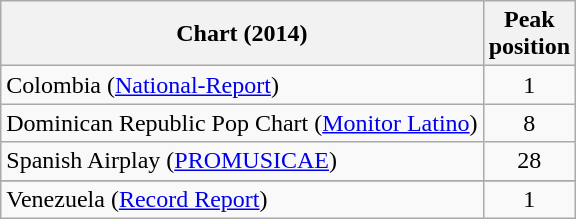<table class="wikitable sortable">
<tr>
<th>Chart (2014)</th>
<th>Peak<br>position</th>
</tr>
<tr>
<td>Colombia (<a href='#'>National-Report</a>)</td>
<td align="center">1</td>
</tr>
<tr>
<td>Dominican Republic Pop Chart (<a href='#'>Monitor Latino</a>)</td>
<td align="center">8</td>
</tr>
<tr>
<td>Spanish Airplay (<a href='#'>PROMUSICAE</a>)</td>
<td align="center">28</td>
</tr>
<tr>
</tr>
<tr>
</tr>
<tr>
</tr>
<tr>
</tr>
<tr>
<td>Venezuela (<a href='#'>Record Report</a>)</td>
<td align="center">1</td>
</tr>
</table>
